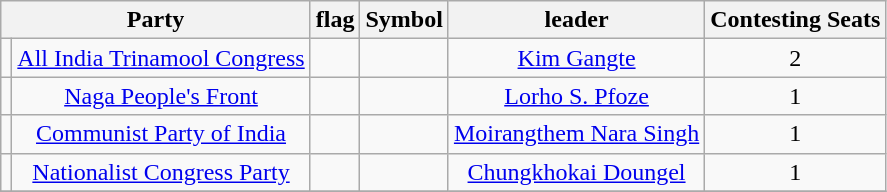<table class="wikitable" style="text-align:center">
<tr>
<th colspan="2">Party</th>
<th>flag</th>
<th>Symbol</th>
<th>leader</th>
<th>Contesting Seats</th>
</tr>
<tr>
<td></td>
<td><a href='#'>All India Trinamool Congress</a></td>
<td></td>
<td></td>
<td><a href='#'>Kim Gangte</a></td>
<td>2</td>
</tr>
<tr>
<td></td>
<td><a href='#'>Naga People's Front</a></td>
<td></td>
<td></td>
<td><a href='#'>Lorho S. Pfoze</a></td>
<td>1</td>
</tr>
<tr>
<td></td>
<td><a href='#'>Communist Party of India</a></td>
<td></td>
<td></td>
<td><a href='#'>Moirangthem Nara Singh</a></td>
<td>1</td>
</tr>
<tr>
<td></td>
<td><a href='#'>Nationalist Congress Party</a></td>
<td></td>
<td></td>
<td><a href='#'>Chungkhokai Doungel</a></td>
<td>1</td>
</tr>
<tr>
</tr>
</table>
